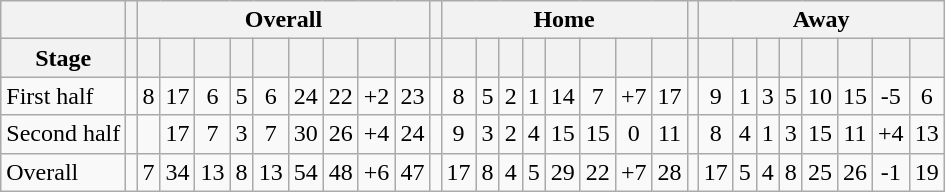<table class="wikitable" style="text-align: center;">
<tr>
<th rawspan=1></th>
<th rawspan=1></th>
<th colspan=9>Overall</th>
<th rawspan=1></th>
<th colspan=8>Home</th>
<th rawspan=1></th>
<th colspan=8>Away</th>
</tr>
<tr>
<th>Stage</th>
<th></th>
<th></th>
<th></th>
<th></th>
<th></th>
<th></th>
<th></th>
<th></th>
<th></th>
<th></th>
<th></th>
<th></th>
<th></th>
<th></th>
<th></th>
<th></th>
<th></th>
<th></th>
<th></th>
<th></th>
<th></th>
<th></th>
<th></th>
<th></th>
<th></th>
<th></th>
<th></th>
<th></th>
</tr>
<tr>
<td align="left">First half</td>
<td></td>
<td>8</td>
<td>17</td>
<td>6</td>
<td>5</td>
<td>6</td>
<td>24</td>
<td>22</td>
<td>+2</td>
<td>23</td>
<td></td>
<td>8</td>
<td>5</td>
<td>2</td>
<td>1</td>
<td>14</td>
<td>7</td>
<td>+7</td>
<td>17</td>
<td></td>
<td>9</td>
<td>1</td>
<td>3</td>
<td>5</td>
<td>10</td>
<td>15</td>
<td>-5</td>
<td>6</td>
</tr>
<tr>
<td align="left">Second half</td>
<td></td>
<td></td>
<td>17</td>
<td>7</td>
<td>3</td>
<td>7</td>
<td>30</td>
<td>26</td>
<td>+4</td>
<td>24</td>
<td></td>
<td>9</td>
<td>3</td>
<td>2</td>
<td>4</td>
<td>15</td>
<td>15</td>
<td>0</td>
<td>11</td>
<td></td>
<td>8</td>
<td>4</td>
<td>1</td>
<td>3</td>
<td>15</td>
<td>11</td>
<td>+4</td>
<td>13</td>
</tr>
<tr>
<td align="left">Overall</td>
<td></td>
<td>7</td>
<td>34</td>
<td>13</td>
<td>8</td>
<td>13</td>
<td>54</td>
<td>48</td>
<td>+6</td>
<td>47</td>
<td></td>
<td>17</td>
<td>8</td>
<td>4</td>
<td>5</td>
<td>29</td>
<td>22</td>
<td>+7</td>
<td>28</td>
<td></td>
<td>17</td>
<td>5</td>
<td>4</td>
<td>8</td>
<td>25</td>
<td>26</td>
<td>-1</td>
<td>19</td>
</tr>
</table>
